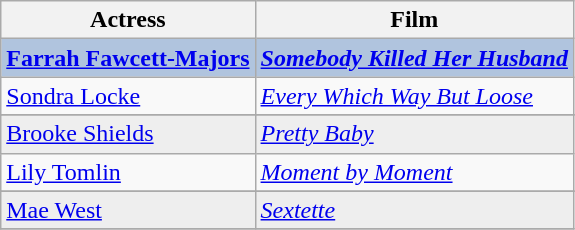<table class="wikitable sortable plainrowheaders">
<tr>
<th>Actress</th>
<th>Film</th>
</tr>
<tr style="background:#B0C4DE">
<td><strong><a href='#'>Farrah Fawcett-Majors</a></strong></td>
<td><strong><em><a href='#'>Somebody Killed Her Husband</a></em></strong></td>
</tr>
<tr>
<td><a href='#'>Sondra Locke</a></td>
<td><em><a href='#'>Every Which Way But Loose</a></em></td>
</tr>
<tr>
</tr>
<tr style="background:#eee;">
<td><a href='#'>Brooke Shields</a></td>
<td><em><a href='#'>Pretty Baby</a></em></td>
</tr>
<tr>
<td><a href='#'>Lily Tomlin</a></td>
<td><em><a href='#'>Moment by Moment</a></em></td>
</tr>
<tr>
</tr>
<tr style="background:#eee;">
<td><a href='#'>Mae West</a></td>
<td><em><a href='#'>Sextette</a></em></td>
</tr>
<tr>
</tr>
</table>
